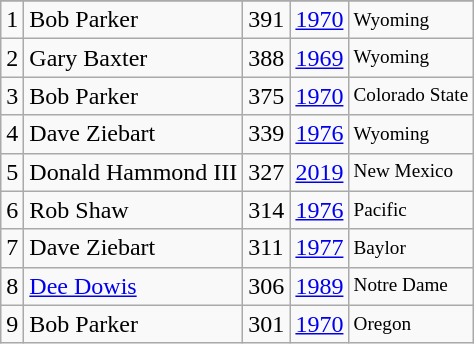<table class="wikitable">
<tr>
</tr>
<tr>
<td>1</td>
<td>Bob Parker</td>
<td>391</td>
<td><a href='#'>1970</a></td>
<td style="font-size:80%;">Wyoming</td>
</tr>
<tr>
<td>2</td>
<td>Gary Baxter</td>
<td>388</td>
<td><a href='#'>1969</a></td>
<td style="font-size:80%;">Wyoming</td>
</tr>
<tr>
<td>3</td>
<td>Bob Parker</td>
<td>375</td>
<td><a href='#'>1970</a></td>
<td style="font-size:80%;">Colorado State</td>
</tr>
<tr>
<td>4</td>
<td>Dave Ziebart</td>
<td>339</td>
<td><a href='#'>1976</a></td>
<td style="font-size:80%;">Wyoming</td>
</tr>
<tr>
<td>5</td>
<td>Donald Hammond III</td>
<td>327</td>
<td><a href='#'>2019</a></td>
<td style="font-size:80%;">New Mexico</td>
</tr>
<tr>
<td>6</td>
<td>Rob Shaw</td>
<td>314</td>
<td><a href='#'>1976</a></td>
<td style="font-size:80%;">Pacific</td>
</tr>
<tr>
<td>7</td>
<td>Dave Ziebart</td>
<td>311</td>
<td><a href='#'>1977</a></td>
<td style="font-size:80%;">Baylor</td>
</tr>
<tr>
<td>8</td>
<td><a href='#'>Dee Dowis</a></td>
<td>306</td>
<td><a href='#'>1989</a></td>
<td style="font-size:80%;">Notre Dame</td>
</tr>
<tr>
<td>9</td>
<td>Bob Parker</td>
<td>301</td>
<td><a href='#'>1970</a></td>
<td style="font-size:80%;">Oregon</td>
</tr>
</table>
